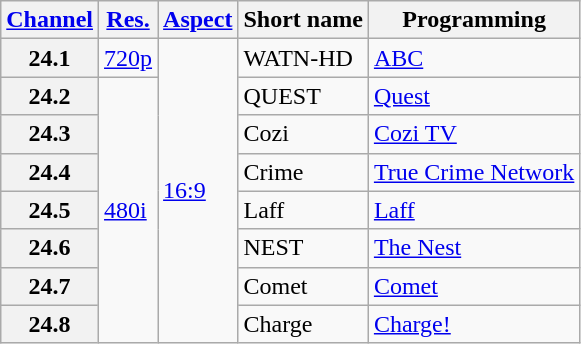<table class="wikitable">
<tr>
<th scope = "col"><a href='#'>Channel</a></th>
<th scope = "col"><a href='#'>Res.</a></th>
<th scope = "col"><a href='#'>Aspect</a></th>
<th scope = "col">Short name</th>
<th scope = "col">Programming</th>
</tr>
<tr>
<th scope = "row">24.1</th>
<td><a href='#'>720p</a></td>
<td rowspan="8"><a href='#'>16:9</a></td>
<td>WATN-HD</td>
<td><a href='#'>ABC</a></td>
</tr>
<tr>
<th scope = "row">24.2</th>
<td rowspan="7"><a href='#'>480i</a></td>
<td>QUEST</td>
<td><a href='#'>Quest</a></td>
</tr>
<tr>
<th scope = "row">24.3</th>
<td>Cozi</td>
<td><a href='#'>Cozi TV</a></td>
</tr>
<tr>
<th scope = "row">24.4</th>
<td>Crime</td>
<td><a href='#'>True Crime Network</a></td>
</tr>
<tr>
<th scope = "row">24.5</th>
<td>Laff</td>
<td><a href='#'>Laff</a></td>
</tr>
<tr>
<th>24.6</th>
<td>NEST</td>
<td><a href='#'>The Nest</a></td>
</tr>
<tr>
<th scope = "row">24.7</th>
<td>Comet</td>
<td><a href='#'>Comet</a></td>
</tr>
<tr>
<th scope = "row">24.8</th>
<td>Charge</td>
<td><a href='#'>Charge!</a></td>
</tr>
</table>
